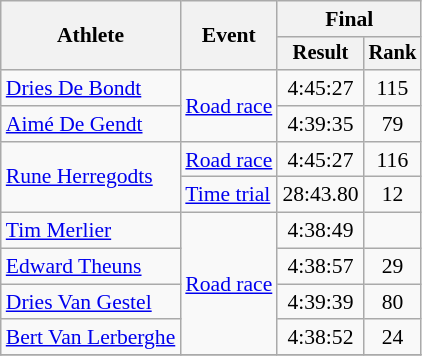<table class="wikitable" style="font-size:90%">
<tr>
<th rowspan=2>Athlete</th>
<th rowspan=2>Event</th>
<th colspan=2>Final</th>
</tr>
<tr style="font-size:95%">
<th>Result</th>
<th>Rank</th>
</tr>
<tr align="center">
<td align=left><a href='#'>Dries De Bondt</a></td>
<td align=left rowspan=2><a href='#'>Road race</a></td>
<td>4:45:27</td>
<td>115</td>
</tr>
<tr align="center">
<td align=left><a href='#'>Aimé De Gendt</a></td>
<td>4:39:35</td>
<td>79</td>
</tr>
<tr align="center">
<td align=left rowspan=2><a href='#'>Rune Herregodts</a></td>
<td align=left><a href='#'>Road race</a></td>
<td>4:45:27</td>
<td>116</td>
</tr>
<tr align="center">
<td align=left><a href='#'>Time trial</a></td>
<td>28:43.80</td>
<td>12</td>
</tr>
<tr align="center">
<td align=left><a href='#'>Tim Merlier</a></td>
<td align=left rowspan=4><a href='#'>Road race</a></td>
<td>4:38:49</td>
<td></td>
</tr>
<tr align="center">
<td align=left><a href='#'>Edward Theuns</a></td>
<td>4:38:57</td>
<td>29</td>
</tr>
<tr align="center">
<td align=left><a href='#'>Dries Van Gestel</a></td>
<td>4:39:39</td>
<td>80</td>
</tr>
<tr align="center">
<td align=left><a href='#'>Bert Van Lerberghe</a></td>
<td>4:38:52</td>
<td>24</td>
</tr>
<tr align="center">
</tr>
</table>
